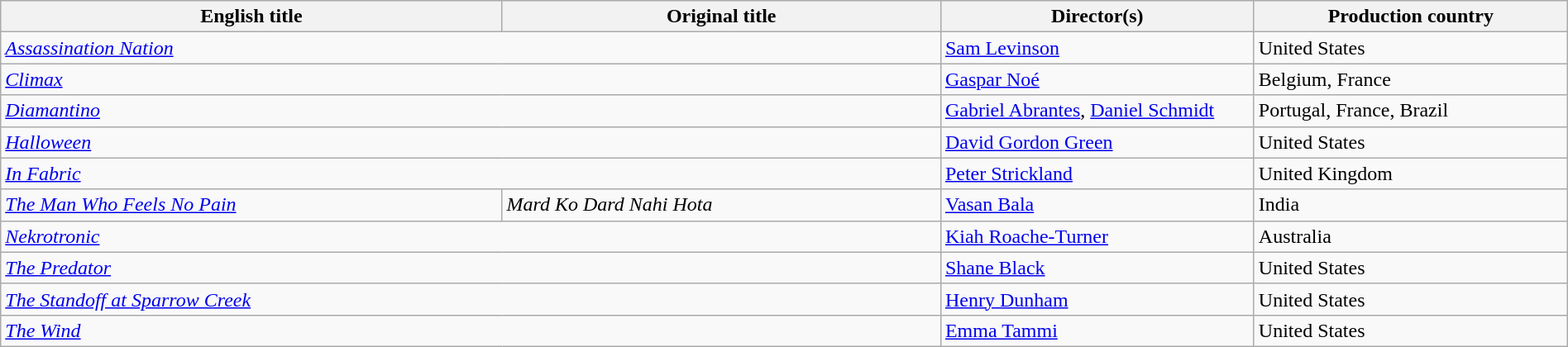<table class="wikitable" width=100%>
<tr>
<th scope="col" width="32%">English title</th>
<th scope="col" width="28%">Original title</th>
<th scope="col" width="20%">Director(s)</th>
<th scope="col" width="20%">Production country</th>
</tr>
<tr>
<td colspan=2><em><a href='#'>Assassination Nation</a></em></td>
<td><a href='#'>Sam Levinson</a></td>
<td>United States</td>
</tr>
<tr>
<td colspan=2><em><a href='#'>Climax</a></em></td>
<td><a href='#'>Gaspar Noé</a></td>
<td>Belgium, France</td>
</tr>
<tr>
<td colspan=2><em><a href='#'>Diamantino</a></em></td>
<td><a href='#'>Gabriel Abrantes</a>, <a href='#'>Daniel Schmidt</a></td>
<td>Portugal, France, Brazil</td>
</tr>
<tr>
<td colspan=2><em><a href='#'>Halloween</a></em></td>
<td><a href='#'>David Gordon Green</a></td>
<td>United States</td>
</tr>
<tr>
<td colspan=2><em><a href='#'>In Fabric</a></em></td>
<td><a href='#'>Peter Strickland</a></td>
<td>United Kingdom</td>
</tr>
<tr>
<td><em><a href='#'>The Man Who Feels No Pain</a></em></td>
<td><em>Mard Ko Dard Nahi Hota</em></td>
<td><a href='#'>Vasan Bala</a></td>
<td>India</td>
</tr>
<tr>
<td colspan=2><em><a href='#'>Nekrotronic</a></em></td>
<td><a href='#'>Kiah Roache-Turner</a></td>
<td>Australia</td>
</tr>
<tr>
<td colspan=2><em><a href='#'>The Predator</a></em></td>
<td><a href='#'>Shane Black</a></td>
<td>United States</td>
</tr>
<tr>
<td colspan=2><em><a href='#'>The Standoff at Sparrow Creek</a></em></td>
<td><a href='#'>Henry Dunham</a></td>
<td>United States</td>
</tr>
<tr>
<td colspan=2><em><a href='#'>The Wind</a></em></td>
<td><a href='#'>Emma Tammi</a></td>
<td>United States</td>
</tr>
</table>
